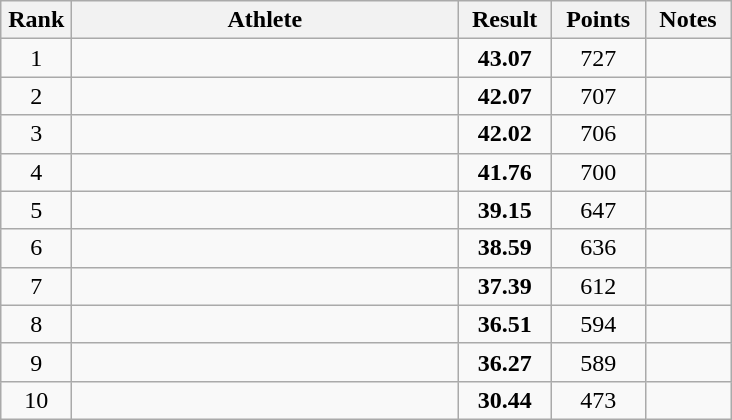<table class="wikitable" style="text-align:center">
<tr>
<th width=40>Rank</th>
<th width=250>Athlete</th>
<th width=55>Result</th>
<th width=55>Points</th>
<th width=50>Notes</th>
</tr>
<tr>
<td>1</td>
<td align=left></td>
<td><strong>43.07</strong></td>
<td>727</td>
<td></td>
</tr>
<tr>
<td>2</td>
<td align=left></td>
<td><strong>42.07</strong></td>
<td>707</td>
<td></td>
</tr>
<tr>
<td>3</td>
<td align=left></td>
<td><strong>42.02</strong></td>
<td>706</td>
<td></td>
</tr>
<tr>
<td>4</td>
<td align=left></td>
<td><strong>41.76</strong></td>
<td>700</td>
<td></td>
</tr>
<tr>
<td>5</td>
<td align=left></td>
<td><strong>39.15</strong></td>
<td>647</td>
<td></td>
</tr>
<tr>
<td>6</td>
<td align=left></td>
<td><strong>38.59</strong></td>
<td>636</td>
<td></td>
</tr>
<tr>
<td>7</td>
<td align=left></td>
<td><strong>37.39</strong></td>
<td>612</td>
<td></td>
</tr>
<tr>
<td>8</td>
<td align=left></td>
<td><strong>36.51</strong></td>
<td>594</td>
<td></td>
</tr>
<tr>
<td>9</td>
<td align=left></td>
<td><strong>36.27</strong></td>
<td>589</td>
<td></td>
</tr>
<tr>
<td>10</td>
<td align=left></td>
<td><strong>30.44</strong></td>
<td>473</td>
<td></td>
</tr>
</table>
